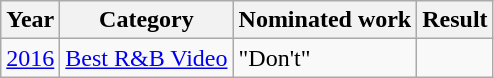<table class="wikitable">
<tr>
<th>Year</th>
<th>Category</th>
<th>Nominated work</th>
<th>Result</th>
</tr>
<tr>
<td><a href='#'>2016</a></td>
<td><a href='#'>Best R&B Video</a></td>
<td>"Don't"</td>
<td></td>
</tr>
</table>
